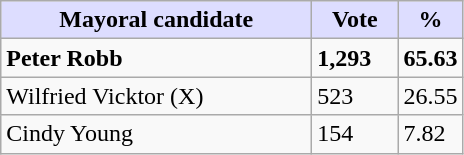<table class="wikitable">
<tr>
<th style="background:#ddf;" width="200px">Mayoral candidate</th>
<th style="background:#ddf;" width="50px">Vote</th>
<th style="background:#ddf;" width="30px">%</th>
</tr>
<tr>
<td><strong>Peter Robb</strong></td>
<td><strong>1,293</strong></td>
<td><strong>65.63</strong></td>
</tr>
<tr>
<td>Wilfried Vicktor (X)</td>
<td>523</td>
<td>26.55</td>
</tr>
<tr>
<td>Cindy Young</td>
<td>154</td>
<td>7.82</td>
</tr>
</table>
